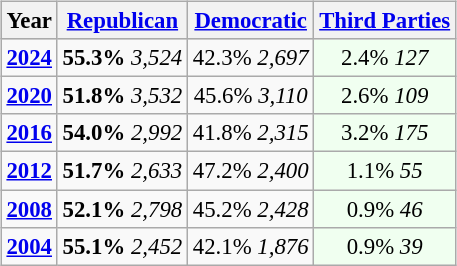<table class="wikitable" style="float:right; font-size:95%;">
<tr bgcolor=lightgrey>
<th>Year</th>
<th><a href='#'>Republican</a></th>
<th><a href='#'>Democratic</a></th>
<th><a href='#'>Third Parties</a></th>
</tr>
<tr>
<td style="text-align:center;" ><strong><a href='#'>2024</a></strong></td>
<td style="text-align:center;" ><strong>55.3%</strong> <em>3,524</em></td>
<td style="text-align:center;" >42.3% <em>2,697</em></td>
<td style="text-align:center; background:honeyDew;">2.4% <em>127</em></td>
</tr>
<tr>
<td style="text-align:center;" ><strong><a href='#'>2020</a></strong></td>
<td style="text-align:center;" ><strong>51.8%</strong> <em>3,532</em></td>
<td style="text-align:center;" >45.6% <em>3,110</em></td>
<td style="text-align:center; background:honeyDew;">2.6% <em>109</em></td>
</tr>
<tr>
<td style="text-align:center;" ><strong><a href='#'>2016</a></strong></td>
<td style="text-align:center;" ><strong>54.0%</strong> <em>2,992</em></td>
<td style="text-align:center;" >41.8% <em>2,315</em></td>
<td style="text-align:center; background:honeyDew;">3.2% <em>175</em></td>
</tr>
<tr>
<td style="text-align:center;" ><strong><a href='#'>2012</a></strong></td>
<td style="text-align:center;" ><strong>51.7%</strong> <em>2,633</em></td>
<td style="text-align:center;" >47.2% <em>2,400</em></td>
<td style="text-align:center; background:honeyDew;">1.1% <em>55</em></td>
</tr>
<tr>
<td style="text-align:center;" ><strong><a href='#'>2008</a></strong></td>
<td style="text-align:center;" ><strong>52.1%</strong> <em>2,798</em></td>
<td style="text-align:center;" >45.2% <em>2,428</em></td>
<td style="text-align:center; background:honeyDew;">0.9% <em>46</em></td>
</tr>
<tr>
<td style="text-align:center;" ><strong><a href='#'>2004</a></strong></td>
<td style="text-align:center;" ><strong>55.1%</strong> <em>2,452</em></td>
<td style="text-align:center;" >42.1% <em>1,876</em></td>
<td style="text-align:center; background:honeyDew;">0.9% <em>39</em></td>
</tr>
</table>
